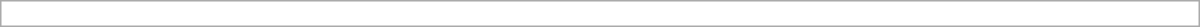<table class="collapsible uncollapsed" style="border:1px #aaa solid; width:50em; margin:0.2em auto">
<tr>
<td></td>
</tr>
<tr>
<td></td>
</tr>
<tr>
<td></td>
</tr>
<tr>
</tr>
</table>
